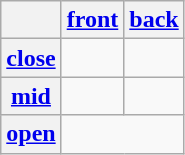<table class="wikitable" style="text-align:center;">
<tr>
<th></th>
<th><a href='#'>front</a></th>
<th><a href='#'>back</a></th>
</tr>
<tr>
<th><a href='#'>close</a></th>
<td>  </td>
<td>  </td>
</tr>
<tr>
<th><a href='#'>mid</a></th>
<td>  </td>
<td>  </td>
</tr>
<tr>
<th><a href='#'>open</a></th>
<td colspan="2">  </td>
</tr>
</table>
